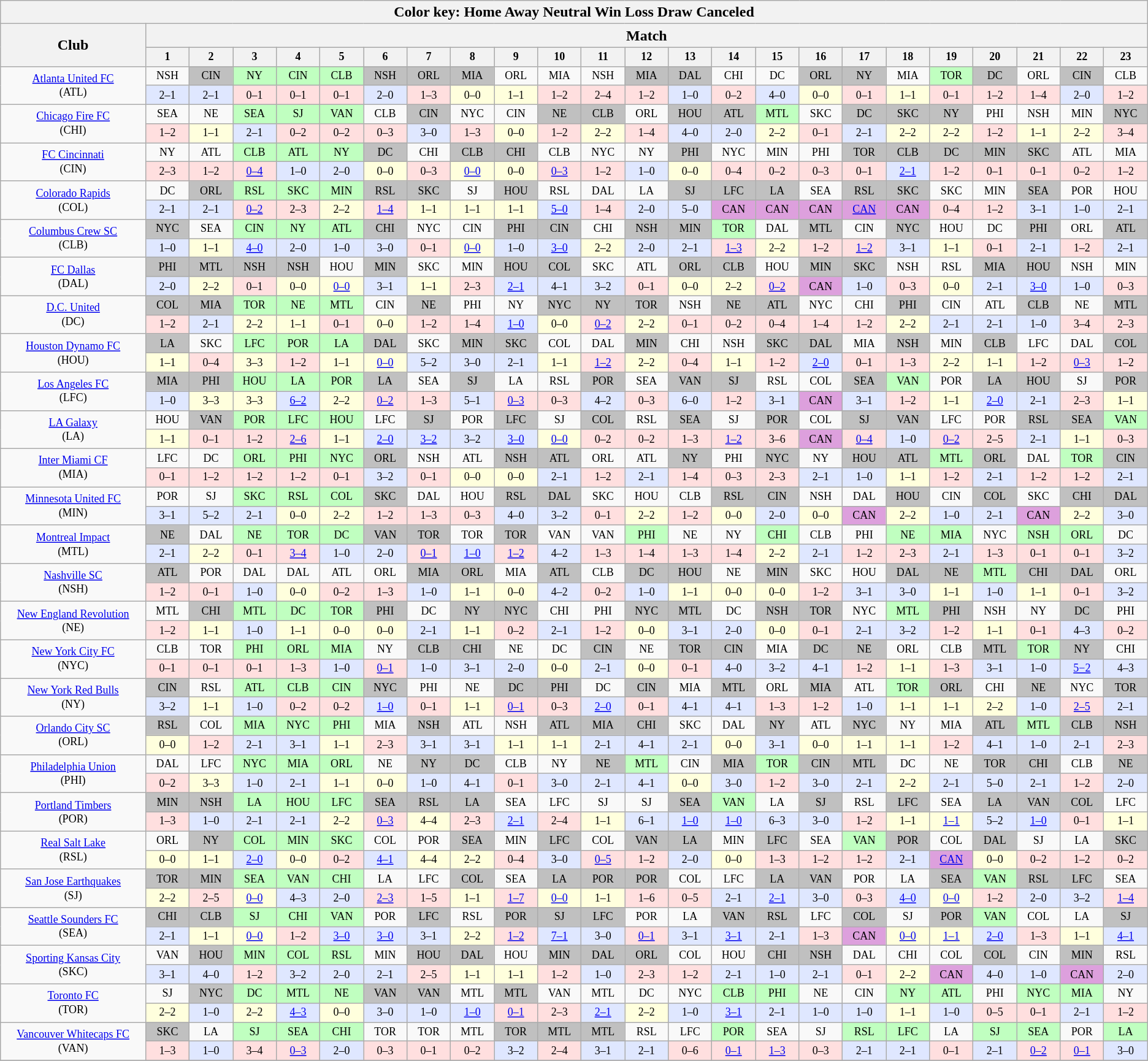<table class="wikitable" style="text-align:center;width=85%">
<tr>
<th colspan="25">Color key: <span>Home</span>  <span>Away</span>  <span>Neutral</span>  <span>Win</span>  <span>Loss</span>  <span>Draw</span>  <span>Canceled</span></th>
</tr>
<tr>
<th width="10%" rowspan="2">Club</th>
<th width="75%" colspan="24">Match</th>
</tr>
<tr style="background-color:#CCCCCC; font-size: 75%">
<th width="3.00%">1</th>
<th width="3.00%">2</th>
<th width="3.00%">3</th>
<th width="3.00%">4</th>
<th width="3.00%">5</th>
<th width="3.00%">6</th>
<th width="3.00%">7</th>
<th width="3.00%">8</th>
<th width="3.00%">9</th>
<th width="3.00%">10</th>
<th width="3.00%">11</th>
<th width="3.00%">12</th>
<th width="3.00%">13</th>
<th width="3.00%">14</th>
<th width="3.00%">15</th>
<th width="3.00%">16</th>
<th width="3.00%">17</th>
<th width="3.00%">18</th>
<th width="3.00%">19</th>
<th width="3.00%">20</th>
<th width="3.00%">21</th>
<th width="3.00%">22</th>
<th width="3.00%">23</th>
</tr>
<tr style="font-size: 75%">
<td rowspan="2"><a href='#'>Atlanta United FC</a><br>(ATL)</td>
<td>NSH</td>
<td bgcolor=#C0C0C0>CIN</td>
<td bgcolor=#C0FFC0>NY</td>
<td bgcolor=#C0FFC0>CIN</td>
<td bgcolor=#C0FFC0>CLB</td>
<td bgcolor=#C0C0C0>NSH</td>
<td bgcolor=#C0C0C0>ORL</td>
<td bgcolor=#C0C0C0>MIA</td>
<td>ORL</td>
<td>MIA</td>
<td>NSH</td>
<td bgcolor=#C0C0C0>MIA</td>
<td bgcolor=#C0C0C0>DAL</td>
<td>CHI</td>
<td>DC</td>
<td bgcolor=#C0C0C0>ORL</td>
<td bgcolor=#C0C0C0>NY</td>
<td>MIA</td>
<td bgcolor=#C0FFC0>TOR</td>
<td bgcolor=#C0C0C0>DC</td>
<td>ORL</td>
<td bgcolor=#C0C0C0>CIN</td>
<td>CLB</td>
</tr>
<tr style="font-size: 75%">
<td bgcolor=#DFE7FF>2–1</td>
<td bgcolor=#DFE7FF>2–1</td>
<td bgcolor=#FFDFDF>0–1</td>
<td bgcolor=#FFDFDF>0–1</td>
<td bgcolor=#FFDFDF>0–1</td>
<td bgcolor=#DFE7FF>2–0</td>
<td bgcolor=#FFDFDF>1–3</td>
<td bgcolor=#FFFFDD>0–0</td>
<td bgcolor=#FFFFDD>1–1</td>
<td bgcolor=#FFDFDF>1–2</td>
<td bgcolor=#FFDFDF>2–4</td>
<td bgcolor=#FFDFDF>1–2</td>
<td bgcolor=#DFE7FF>1–0</td>
<td bgcolor=#FFDFDF>0–2</td>
<td bgcolor=#DFE7FF>4–0</td>
<td bgcolor=#FFFFDD>0–0</td>
<td bgcolor=#FFDFDF>0–1</td>
<td bgcolor=#FFFFDD>1–1</td>
<td bgcolor=#FFDFDF>0–1</td>
<td bgcolor=#FFDFDF>1–2</td>
<td bgcolor=#FFDFDF>1–4</td>
<td bgcolor=#DFE7FF>2–0</td>
<td bgcolor=#FFDFDF>1–2</td>
</tr>
<tr style="font-size: 75%">
<td rowspan="2"><a href='#'>Chicago Fire FC</a><br>(CHI)</td>
<td>SEA</td>
<td>NE</td>
<td bgcolor=#C0FFC0>SEA</td>
<td bgcolor=#C0FFC0>SJ</td>
<td bgcolor=#C0FFC0>VAN</td>
<td>CLB</td>
<td bgcolor=#C0C0C0>CIN</td>
<td>NYC</td>
<td>CIN</td>
<td bgcolor=#C0C0C0>NE</td>
<td bgcolor=#C0C0C0>CLB</td>
<td>ORL</td>
<td bgcolor=#C0C0C0>HOU</td>
<td bgcolor=#C0C0C0>ATL</td>
<td bgcolor=#C0FFC0>MTL</td>
<td>SKC</td>
<td bgcolor=#C0C0C0>DC</td>
<td bgcolor=#C0C0C0>SKC</td>
<td bgcolor=#C0C0C0>NY</td>
<td>PHI</td>
<td>NSH</td>
<td>MIN</td>
<td bgcolor=#C0C0C0>NYC</td>
</tr>
<tr style="font-size: 75%">
<td bgcolor=#FFDFDF>1–2</td>
<td bgcolor=#FFFFDD>1–1</td>
<td bgcolor=#DFE7FF>2–1</td>
<td bgcolor=#FFDFDF>0–2</td>
<td bgcolor=#FFDFDF>0–2</td>
<td bgcolor=#FFDFDF>0–3</td>
<td bgcolor=#DFE7FF>3–0</td>
<td bgcolor=#FFDFDF>1–3</td>
<td bgcolor=#FFFFDD>0–0</td>
<td bgcolor=#FFDFDF>1–2</td>
<td bgcolor=#FFFFDD>2–2</td>
<td bgcolor=#FFDFDF>1–4</td>
<td bgcolor=#DFE7FF>4–0</td>
<td bgcolor=#DFE7FF>2–0</td>
<td bgcolor=#FFFFDD>2–2</td>
<td bgcolor=#FFDFDF>0–1</td>
<td bgcolor=#DFE7FF>2–1</td>
<td bgcolor=#FFFFDD>2–2</td>
<td bgcolor=#FFFFDD>2–2</td>
<td bgcolor=#FFDFDF>1–2</td>
<td bgcolor=#FFFFDD>1–1</td>
<td bgcolor=#FFFFDD>2–2</td>
<td bgcolor=#FFDFDF>3–4</td>
</tr>
<tr style="font-size: 75%">
<td rowspan="2"><a href='#'>FC Cincinnati</a><br>(CIN)</td>
<td>NY</td>
<td>ATL</td>
<td bgcolor=#C0FFC0>CLB</td>
<td bgcolor=#C0FFC0>ATL</td>
<td bgcolor=#C0FFC0>NY</td>
<td bgcolor=#C0C0C0>DC</td>
<td>CHI</td>
<td bgcolor=#C0C0C0>CLB</td>
<td bgcolor=#C0C0C0>CHI</td>
<td>CLB</td>
<td>NYC</td>
<td>NY</td>
<td bgcolor=#C0C0C0>PHI</td>
<td>NYC</td>
<td>MIN</td>
<td>PHI</td>
<td bgcolor=#C0C0C0>TOR</td>
<td bgcolor=#C0C0C0>CLB</td>
<td bgcolor=#C0C0C0>DC</td>
<td bgcolor=#C0C0C0>MIN</td>
<td bgcolor=#C0C0C0>SKC</td>
<td>ATL</td>
<td>MIA</td>
</tr>
<tr style="font-size: 75%">
<td bgcolor=#FFDFDF>2–3</td>
<td bgcolor=#FFDFDF>1–2</td>
<td bgcolor=#FFDFDF><a href='#'>0–4</a></td>
<td bgcolor=#DFE7FF>1–0</td>
<td bgcolor=#DFE7FF>2–0</td>
<td bgcolor=#FFFFDD>0–0</td>
<td bgcolor=#FFDFDF>0–3</td>
<td bgcolor=#FFFFDD><a href='#'>0–0</a></td>
<td bgcolor=#FFFFDD>0–0</td>
<td bgcolor=#FFDFDF><a href='#'>0–3</a></td>
<td bgcolor=#FFDFDF>1–2</td>
<td bgcolor=#DFE7FF>1–0</td>
<td bgcolor=#FFFFDD>0–0</td>
<td bgcolor=#FFDFDF>0–4</td>
<td bgcolor=#FFDFDF>0–2</td>
<td bgcolor=#FFDFDF>0–3</td>
<td bgcolor=#FFDFDF>0–1</td>
<td bgcolor=#DFE7FF><a href='#'>2–1</a></td>
<td bgcolor=#FFDFDF>1–2</td>
<td bgcolor=#FFDFDF>0–1</td>
<td bgcolor=#FFDFDF>0–1</td>
<td bgcolor=#FFDFDF>0–2</td>
<td bgcolor=#FFDFDF>1–2</td>
</tr>
<tr style="font-size: 75%">
<td rowspan="2"><a href='#'>Colorado Rapids</a><br>(COL)</td>
<td>DC</td>
<td bgcolor=#C0C0C0>ORL</td>
<td bgcolor=#C0FFC0>RSL</td>
<td bgcolor=#C0FFC0>SKC</td>
<td bgcolor=#C0FFC0>MIN</td>
<td bgcolor=#C0C0C0>RSL</td>
<td bgcolor=#C0C0C0>SKC</td>
<td>SJ</td>
<td bgcolor=#C0C0C0>HOU</td>
<td>RSL</td>
<td>DAL</td>
<td>LA</td>
<td bgcolor=#C0C0C0>SJ</td>
<td bgcolor=#C0C0C0>LFC</td>
<td bgcolor=#C0C0C0>LA</td>
<td>SEA</td>
<td bgcolor=#C0C0C0>RSL</td>
<td bgcolor=#C0C0C0>SKC</td>
<td>SKC</td>
<td>MIN</td>
<td bgcolor=#C0C0C0>SEA</td>
<td>POR</td>
<td>HOU</td>
</tr>
<tr style="font-size: 75%">
<td bgcolor=#DFE7FF>2–1</td>
<td bgcolor=#DFE7FF>2–1</td>
<td bgcolor=#FFDFDF><a href='#'>0–2</a></td>
<td bgcolor=#FFDFDF>2–3</td>
<td bgcolor=#FFFFDD>2–2</td>
<td bgcolor=#FFDFDF><a href='#'>1–4</a></td>
<td bgcolor=#FFFFDD>1–1</td>
<td bgcolor=#FFFFDD>1–1</td>
<td bgcolor=#FFFFDD>1–1</td>
<td bgcolor=#DFE7FF><a href='#'>5–0</a></td>
<td bgcolor=#FFDFDF>1–4</td>
<td bgcolor=#DFE7FF>2–0</td>
<td bgcolor=#DFE7FF>5–0</td>
<td bgcolor=#DDA0DD>CAN</td>
<td bgcolor=#DDA0DD>CAN</td>
<td bgcolor=#DDA0DD>CAN</td>
<td bgcolor=#DDA0DD><a href='#'>CAN</a></td>
<td bgcolor=#DDA0DD>CAN</td>
<td bgcolor=#FFDFDF>0–4</td>
<td bgcolor=#FFDFDF>1–2</td>
<td bgcolor=#DFE7FF>3–1</td>
<td bgcolor=#DFE7FF>1–0</td>
<td bgcolor=#DFE7FF>2–1</td>
</tr>
<tr style="font-size: 75%">
<td rowspan="2"><a href='#'>Columbus Crew SC</a><br>(CLB)</td>
<td bgcolor=#C0C0C0>NYC</td>
<td>SEA</td>
<td bgcolor=#C0FFC0>CIN</td>
<td bgcolor=#C0FFC0>NY</td>
<td bgcolor=#C0FFC0>ATL</td>
<td bgcolor=#C0C0C0>CHI</td>
<td>NYC</td>
<td>CIN</td>
<td bgcolor=#C0C0C0>PHI</td>
<td bgcolor=#C0C0C0>CIN</td>
<td>CHI</td>
<td bgcolor=#C0C0C0>NSH</td>
<td bgcolor=#C0C0C0>MIN</td>
<td bgcolor=#C0FFC0>TOR</td>
<td>DAL</td>
<td bgcolor=#C0C0C0>MTL</td>
<td>CIN</td>
<td bgcolor=#C0C0C0>NYC</td>
<td>HOU</td>
<td>DC</td>
<td bgcolor=#C0C0C0>PHI</td>
<td>ORL</td>
<td bgcolor=#C0C0C0>ATL</td>
</tr>
<tr style="font-size: 75%">
<td bgcolor=#DFE7FF>1–0</td>
<td bgcolor=#FFFFDD>1–1</td>
<td bgcolor=#DFE7FF><a href='#'>4–0</a></td>
<td bgcolor=#DFE7FF>2–0</td>
<td bgcolor=#DFE7FF>1–0</td>
<td bgcolor=#DFE7FF>3–0</td>
<td bgcolor=#FFDFDF>0–1</td>
<td bgcolor=#FFFFDD><a href='#'>0–0</a></td>
<td bgcolor=#DFE7FF>1–0</td>
<td bgcolor=#DFE7FF><a href='#'>3–0</a></td>
<td bgcolor=#FFFFDD>2–2</td>
<td bgcolor=#DFE7FF>2–0</td>
<td bgcolor=#DFE7FF>2–1</td>
<td bgcolor=#FFDFDF><a href='#'>1–3</a></td>
<td bgcolor=#FFFFDD>2–2</td>
<td bgcolor=#FFDFDF>1–2</td>
<td bgcolor=#FFDFDF><a href='#'>1–2</a></td>
<td bgcolor=#DFE7FF>3–1</td>
<td bgcolor=#FFFFDD>1–1</td>
<td bgcolor=#FFDFDF>0–1</td>
<td bgcolor=#DFE7FF>2–1</td>
<td bgcolor=#FFDFDF>1–2</td>
<td bgcolor=#DFE7FF>2–1</td>
</tr>
<tr style="font-size: 75%">
<td rowspan="2"><a href='#'>FC Dallas</a><br>(DAL)</td>
<td bgcolor=#C0C0C0>PHI</td>
<td bgcolor=#C0C0C0>MTL</td>
<td bgcolor=#C0C0C0>NSH</td>
<td bgcolor=#C0C0C0>NSH</td>
<td>HOU</td>
<td bgcolor=#C0C0C0>MIN</td>
<td>SKC</td>
<td>MIN</td>
<td bgcolor=#C0C0C0>HOU</td>
<td bgcolor=#C0C0C0>COL</td>
<td>SKC</td>
<td>ATL</td>
<td bgcolor=#C0C0C0>ORL</td>
<td bgcolor=#C0C0C0>CLB</td>
<td>HOU</td>
<td bgcolor=#C0C0C0>MIN</td>
<td bgcolor=#C0C0C0>SKC</td>
<td>NSH</td>
<td>RSL</td>
<td bgcolor=#C0C0C0>MIA</td>
<td bgcolor=#C0C0C0>HOU</td>
<td>NSH</td>
<td>MIN</td>
</tr>
<tr style="font-size: 75%">
<td bgcolor=#DFE7FF>2–0</td>
<td bgcolor=#FFFFDD>2–2</td>
<td bgcolor=#FFDFDF>0–1</td>
<td bgcolor=#FFFFDD>0–0</td>
<td bgcolor=#FFFFDD><a href='#'>0–0</a></td>
<td bgcolor=#DFE7FF>3–1</td>
<td bgcolor=#FFFFDD>1–1</td>
<td bgcolor=#FFDFDF>2–3</td>
<td bgcolor=#DFE7FF><a href='#'>2–1</a></td>
<td bgcolor=#DFE7FF>4–1</td>
<td bgcolor=#DFE7FF>3–2</td>
<td bgcolor=#FFDFDF>0–1</td>
<td bgcolor=#FFFFDD>0–0</td>
<td bgcolor=#FFFFDD>2–2</td>
<td bgcolor=#FFDFDF><a href='#'>0–2</a></td>
<td bgcolor=#DDA0DD>CAN</td>
<td bgcolor=#DFE7FF>1–0</td>
<td bgcolor=#FFDFDF>0–3</td>
<td bgcolor=#FFFFDD>0–0</td>
<td bgcolor=#DFE7FF>2–1</td>
<td bgcolor=#DFE7FF><a href='#'>3–0</a></td>
<td bgcolor=#DFE7FF>1–0</td>
<td bgcolor=#FFDFDF>0–3</td>
</tr>
<tr style="font-size: 75%">
<td rowspan="2"><a href='#'>D.C. United</a><br>(DC)</td>
<td bgcolor=#C0C0C0>COL</td>
<td bgcolor=#C0C0C0>MIA</td>
<td bgcolor=#C0FFC0>TOR</td>
<td bgcolor=#C0FFC0>NE</td>
<td bgcolor=#C0FFC0>MTL</td>
<td>CIN</td>
<td bgcolor=#C0C0C0>NE</td>
<td>PHI</td>
<td>NY</td>
<td bgcolor=#C0C0C0>NYC</td>
<td bgcolor=#C0C0C0>NY</td>
<td bgcolor=#C0C0C0>TOR</td>
<td>NSH</td>
<td bgcolor=#C0C0C0>NE</td>
<td bgcolor=#C0C0C0>ATL</td>
<td>NYC</td>
<td>CHI</td>
<td bgcolor=#C0C0C0>PHI</td>
<td>CIN</td>
<td>ATL</td>
<td bgcolor=#C0C0C0>CLB</td>
<td>NE</td>
<td bgcolor=#C0C0C0>MTL</td>
</tr>
<tr style="font-size: 75%">
<td bgcolor=#FFDFDF>1–2</td>
<td bgcolor=#DFE7FF>2–1</td>
<td bgcolor=#FFFFDD>2–2</td>
<td bgcolor=#FFFFDD>1–1</td>
<td bgcolor=#FFDFDF>0–1</td>
<td bgcolor=#FFFFDD>0–0</td>
<td bgcolor=#FFDFDF>1–2</td>
<td bgcolor=#FFDFDF>1–4</td>
<td bgcolor=#DFE7FF><a href='#'>1–0</a></td>
<td bgcolor=#FFFFDD>0–0</td>
<td bgcolor=#FFDFDF><a href='#'>0–2</a></td>
<td bgcolor=#FFFFDD>2–2</td>
<td bgcolor=#FFDFDF>0–1</td>
<td bgcolor=#FFDFDF>0–2</td>
<td bgcolor=#FFDFDF>0–4</td>
<td bgcolor=#FFDFDF>1–4</td>
<td bgcolor=#FFDFDF>1–2</td>
<td bgcolor=#FFFFDD>2–2</td>
<td bgcolor=#DFE7FF>2–1</td>
<td bgcolor=#DFE7FF>2–1</td>
<td bgcolor=#DFE7FF>1–0</td>
<td bgcolor=#FFDFDF>3–4</td>
<td bgcolor=#FFDFDF>2–3</td>
</tr>
<tr style="font-size: 75%">
<td rowspan="2"><a href='#'>Houston Dynamo FC</a><br>(HOU)</td>
<td bgcolor=#C0C0C0>LA</td>
<td>SKC</td>
<td bgcolor=#C0FFC0>LFC</td>
<td bgcolor=#C0FFC0>POR</td>
<td bgcolor=#C0FFC0>LA</td>
<td bgcolor=#C0C0C0>DAL</td>
<td>SKC</td>
<td bgcolor=#C0C0C0>MIN</td>
<td bgcolor=#C0C0C0>SKC</td>
<td>COL</td>
<td>DAL</td>
<td bgcolor=#C0C0C0>MIN</td>
<td>CHI</td>
<td>NSH</td>
<td bgcolor=#C0C0C0>SKC</td>
<td bgcolor=#C0C0C0>DAL</td>
<td>MIA</td>
<td bgcolor=#C0C0C0>NSH</td>
<td>MIN</td>
<td bgcolor=#C0C0C0>CLB</td>
<td>LFC</td>
<td>DAL</td>
<td bgcolor=#C0C0C0>COL</td>
</tr>
<tr style="font-size: 75%">
<td bgcolor=#FFFFDD>1–1</td>
<td bgcolor=#FFDFDF>0–4</td>
<td bgcolor=#FFFFDD>3–3</td>
<td bgcolor=#FFDFDF>1–2</td>
<td bgcolor=#FFFFDD>1–1</td>
<td bgcolor=#FFFFDD><a href='#'>0–0</a></td>
<td bgcolor=#DFE7FF>5–2</td>
<td bgcolor=#DFE7FF>3–0</td>
<td bgcolor=#DFE7FF>2–1</td>
<td bgcolor=#FFFFDD>1–1</td>
<td bgcolor=#FFDFDF><a href='#'>1–2</a></td>
<td bgcolor=#FFFFDD>2–2</td>
<td bgcolor=#FFDFDF>0–4</td>
<td bgcolor=#FFFFDD>1–1</td>
<td bgcolor=#FFDFDF>1–2</td>
<td bgcolor=#DFE7FF><a href='#'>2–0</a></td>
<td bgcolor=#FFDFDF>0–1</td>
<td bgcolor=#FFDFDF>1–3</td>
<td bgcolor=#FFFFDD>2–2</td>
<td bgcolor=#FFFFDD>1–1</td>
<td bgcolor=#FFDFDF>1–2</td>
<td bgcolor=#FFDFDF><a href='#'>0–3</a></td>
<td bgcolor=#FFDFDF>1–2</td>
</tr>
<tr style="font-size: 75%">
<td rowspan="2"><a href='#'>Los Angeles FC</a><br>(LFC)</td>
<td bgcolor=#C0C0C0>MIA</td>
<td bgcolor=#C0C0C0>PHI</td>
<td bgcolor=#C0FFC0>HOU</td>
<td bgcolor=#C0FFC0>LA</td>
<td bgcolor=#C0FFC0>POR</td>
<td bgcolor=#C0C0C0>LA</td>
<td>SEA</td>
<td bgcolor=#C0C0C0>SJ</td>
<td>LA</td>
<td>RSL</td>
<td bgcolor=#C0C0C0>POR</td>
<td>SEA</td>
<td bgcolor=#C0C0C0>VAN</td>
<td bgcolor=#C0C0C0>SJ</td>
<td>RSL</td>
<td>COL</td>
<td bgcolor=#C0C0C0>SEA</td>
<td bgcolor=#C0FFC0>VAN</td>
<td>POR</td>
<td bgcolor=#C0C0C0>LA</td>
<td bgcolor=#C0C0C0>HOU</td>
<td>SJ</td>
<td bgcolor=#C0C0C0>POR</td>
</tr>
<tr style="font-size: 75%">
<td bgcolor=#DFE7FF>1–0</td>
<td bgcolor=#FFFFDD>3–3</td>
<td bgcolor=#FFFFDD>3–3</td>
<td bgcolor=#DFE7FF><a href='#'>6–2</a></td>
<td bgcolor=#FFFFDD>2–2</td>
<td bgcolor=#FFDFDF><a href='#'>0–2</a></td>
<td bgcolor=#FFDFDF>1–3</td>
<td bgcolor=#DFE7FF>5–1</td>
<td bgcolor=#FFDFDF><a href='#'>0–3</a></td>
<td bgcolor=#FFDFDF>0–3</td>
<td bgcolor=#DFE7FF>4–2</td>
<td bgcolor=#FFDFDF>0–3</td>
<td bgcolor=#DFE7FF>6–0</td>
<td bgcolor=#FFDFDF>1–2</td>
<td bgcolor=#DFE7FF>3–1</td>
<td bgcolor=#DDA0DD>CAN</td>
<td bgcolor=#DFE7FF>3–1</td>
<td bgcolor=#FFDFDF>1–2</td>
<td bgcolor=#FFFFDD>1–1</td>
<td bgcolor=#DFE7FF><a href='#'>2–0</a></td>
<td bgcolor=#DFE7FF>2–1</td>
<td bgcolor=#FFDFDF>2–3</td>
<td bgcolor=#FFFFDD>1–1</td>
</tr>
<tr style="font-size: 75%">
<td rowspan="2"><a href='#'>LA Galaxy</a><br>(LA)</td>
<td>HOU</td>
<td bgcolor=#C0C0C0>VAN</td>
<td bgcolor=#C0FFC0>POR</td>
<td bgcolor=#C0FFC0>LFC</td>
<td bgcolor=#C0FFC0>HOU</td>
<td>LFC</td>
<td bgcolor=#C0C0C0>SJ</td>
<td>POR</td>
<td bgcolor=#C0C0C0>LFC</td>
<td>SJ</td>
<td bgcolor=#C0C0C0>COL</td>
<td>RSL</td>
<td bgcolor=#C0C0C0>SEA</td>
<td>SJ</td>
<td bgcolor=#C0C0C0>POR</td>
<td>COL</td>
<td bgcolor=#C0C0C0>SJ</td>
<td bgcolor=#C0C0C0>VAN</td>
<td>LFC</td>
<td>POR</td>
<td bgcolor=#C0C0C0>RSL</td>
<td bgcolor=#C0C0C0>SEA</td>
<td bgcolor=#C0FFC0>VAN</td>
</tr>
<tr style="font-size: 75%">
<td bgcolor=#FFFFDD>1–1</td>
<td bgcolor=#FFDFDF>0–1</td>
<td bgcolor=#FFDFDF>1–2</td>
<td bgcolor=#FFDFDF><a href='#'>2–6</a></td>
<td bgcolor=#FFFFDD>1–1</td>
<td bgcolor=#DFE7FF><a href='#'>2–0</a></td>
<td bgcolor=#DFE7FF><a href='#'>3–2</a></td>
<td bgcolor=#DFE7FF>3–2</td>
<td bgcolor=#DFE7FF><a href='#'>3–0</a></td>
<td bgcolor=#FFFFDD><a href='#'>0–0</a></td>
<td bgcolor=#FFDFDF>0–2</td>
<td bgcolor=#FFDFDF>0–2</td>
<td bgcolor=#FFDFDF>1–3</td>
<td bgcolor=#FFDFDF><a href='#'>1–2</a></td>
<td bgcolor=#FFDFDF>3–6</td>
<td bgcolor=#DDA0DD>CAN</td>
<td bgcolor=#FFDFDF><a href='#'>0–4</a></td>
<td bgcolor=#DFE7FF>1–0</td>
<td bgcolor=#FFDFDF><a href='#'>0–2</a></td>
<td bgcolor=#FFDFDF>2–5</td>
<td bgcolor=#DFE7FF>2–1</td>
<td bgcolor=#FFFFDD>1–1</td>
<td bgcolor=#FFDFDF>0–3</td>
</tr>
<tr style="font-size: 75%">
<td rowspan="2"><a href='#'>Inter Miami CF</a><br>(MIA)</td>
<td>LFC</td>
<td>DC</td>
<td bgcolor=#C0FFC0>ORL</td>
<td bgcolor=#C0FFC0>PHI</td>
<td bgcolor=#C0FFC0>NYC</td>
<td bgcolor=#C0C0C0>ORL</td>
<td>NSH</td>
<td>ATL</td>
<td bgcolor=#C0C0C0>NSH</td>
<td bgcolor=#C0C0C0>ATL</td>
<td>ORL</td>
<td>ATL</td>
<td bgcolor=#C0C0C0>NY</td>
<td>PHI</td>
<td bgcolor=#C0C0C0>NYC</td>
<td>NY</td>
<td bgcolor=#C0C0C0>HOU</td>
<td bgcolor=#C0C0C0>ATL</td>
<td bgcolor=#C0FFC0>MTL</td>
<td bgcolor=#C0C0C0>ORL</td>
<td>DAL</td>
<td bgcolor=#C0FFC0>TOR</td>
<td bgcolor=#C0C0C0>CIN</td>
</tr>
<tr style="font-size: 75%">
<td bgcolor=#FFDFDF>0–1</td>
<td bgcolor=#FFDFDF>1–2</td>
<td bgcolor=#FFDFDF>1–2</td>
<td bgcolor=#FFDFDF>1–2</td>
<td bgcolor=#FFDFDF>0–1</td>
<td bgcolor=#DFE7FF>3–2</td>
<td bgcolor=#FFDFDF>0–1</td>
<td bgcolor=#FFFFDD>0–0</td>
<td bgcolor=#FFFFDD>0–0</td>
<td bgcolor=#DFE7FF>2–1</td>
<td bgcolor=#FFDFDF>1–2</td>
<td bgcolor=#DFE7FF>2–1</td>
<td bgcolor=#FFDFDF>1–4</td>
<td bgcolor=#FFDFDF>0–3</td>
<td bgcolor=#FFDFDF>2–3</td>
<td bgcolor=#DFE7FF>2–1</td>
<td bgcolor=#DFE7FF>1–0</td>
<td bgcolor=#FFFFDD>1–1</td>
<td bgcolor=#FFDFDF>1–2</td>
<td bgcolor=#DFE7FF>2–1</td>
<td bgcolor=#FFDFDF>1–2</td>
<td bgcolor=#FFDFDF>1–2</td>
<td bgcolor=#DFE7FF>2–1</td>
</tr>
<tr style="font-size: 75%">
<td rowspan="2"><a href='#'>Minnesota United FC</a><br>(MIN)</td>
<td>POR</td>
<td>SJ</td>
<td bgcolor=#C0FFC0>SKC</td>
<td bgcolor=#C0FFC0>RSL</td>
<td bgcolor=#C0FFC0>COL</td>
<td bgcolor=#C0C0C0>SKC</td>
<td>DAL</td>
<td>HOU</td>
<td bgcolor=#C0C0C0>RSL</td>
<td bgcolor=#C0C0C0>DAL</td>
<td>SKC</td>
<td>HOU</td>
<td>CLB</td>
<td bgcolor=#C0C0C0>RSL</td>
<td bgcolor=#C0C0C0>CIN</td>
<td>NSH</td>
<td>DAL</td>
<td bgcolor=#C0C0C0>HOU</td>
<td>CIN</td>
<td bgcolor=#C0C0C0>COL</td>
<td>SKC</td>
<td bgcolor=#C0C0C0>CHI</td>
<td bgcolor=#C0C0C0>DAL</td>
</tr>
<tr style="font-size: 75%">
<td bgcolor=#DFE7FF>3–1</td>
<td bgcolor=#DFE7FF>5–2</td>
<td bgcolor=#DFE7FF>2–1</td>
<td bgcolor=#FFFFDD>0–0</td>
<td bgcolor=#FFFFDD>2–2</td>
<td bgcolor=#FFDFDF>1–2</td>
<td bgcolor=#FFDFDF>1–3</td>
<td bgcolor=#FFDFDF>0–3</td>
<td bgcolor=#DFE7FF>4–0</td>
<td bgcolor=#DFE7FF>3–2</td>
<td bgcolor=#FFDFDF>0–1</td>
<td bgcolor=#FFFFDD>2–2</td>
<td bgcolor=#FFDFDF>1–2</td>
<td bgcolor=#FFFFDD>0–0</td>
<td bgcolor=#DFE7FF>2–0</td>
<td bgcolor=#FFFFDD>0–0</td>
<td bgcolor=#DDA0DD>CAN</td>
<td bgcolor=#FFFFDD>2–2</td>
<td bgcolor=#DFE7FF>1–0</td>
<td bgcolor=#DFE7FF>2–1</td>
<td bgcolor=#DDA0DD>CAN</td>
<td bgcolor=#FFFFDD>2–2</td>
<td bgcolor=#DFE7FF>3–0</td>
</tr>
<tr style="font-size: 75%">
<td rowspan="2"><a href='#'>Montreal Impact</a><br>(MTL)</td>
<td bgcolor=#C0C0C0>NE</td>
<td>DAL</td>
<td bgcolor=#C0FFC0>NE</td>
<td bgcolor=#C0FFC0>TOR</td>
<td bgcolor=#C0FFC0>DC</td>
<td bgcolor=#C0C0C0>VAN</td>
<td bgcolor=#C0C0C0>TOR</td>
<td>TOR</td>
<td bgcolor=#C0C0C0>TOR</td>
<td>VAN</td>
<td>VAN</td>
<td bgcolor=#C0FFC0>PHI</td>
<td>NE</td>
<td>NY</td>
<td bgcolor=#C0FFC0>CHI</td>
<td>CLB</td>
<td>PHI</td>
<td bgcolor=#C0FFC0>NE</td>
<td bgcolor=#C0FFC0>MIA</td>
<td>NYC</td>
<td bgcolor=#C0FFC0>NSH</td>
<td bgcolor=#C0FFC0>ORL</td>
<td>DC</td>
</tr>
<tr style="font-size: 75%">
<td bgcolor=#DFE7FF>2–1</td>
<td bgcolor=#FFFFDD>2–2</td>
<td bgcolor=#FFDFDF>0–1</td>
<td bgcolor=#FFDFDF><a href='#'>3–4</a></td>
<td bgcolor=#DFE7FF>1–0</td>
<td bgcolor=#DFE7FF>2–0</td>
<td bgcolor=#FFDFDF><a href='#'>0–1</a></td>
<td bgcolor=#DFE7FF><a href='#'>1–0</a></td>
<td bgcolor=#FFDFDF><a href='#'>1–2</a></td>
<td bgcolor=#DFE7FF>4–2</td>
<td bgcolor=#FFDFDF>1–3</td>
<td bgcolor=#FFDFDF>1–4</td>
<td bgcolor=#FFDFDF>1–3</td>
<td bgcolor=#FFDFDF>1–4</td>
<td bgcolor=#FFFFDD>2–2</td>
<td bgcolor=#DFE7FF>2–1</td>
<td bgcolor=#FFDFDF>1–2</td>
<td bgcolor=#FFDFDF>2–3</td>
<td bgcolor=#DFE7FF>2–1</td>
<td bgcolor=#FFDFDF>1–3</td>
<td bgcolor=#FFDFDF>0–1</td>
<td bgcolor=#FFDFDF>0–1</td>
<td bgcolor=#DFE7FF>3–2</td>
</tr>
<tr style="font-size: 75%">
<td rowspan="2"><a href='#'>Nashville SC</a><br>(NSH)</td>
<td bgcolor=#C0C0C0>ATL</td>
<td>POR</td>
<td>DAL</td>
<td>DAL</td>
<td>ATL</td>
<td>ORL</td>
<td bgcolor=#C0C0C0>MIA</td>
<td bgcolor=#C0C0C0>ORL</td>
<td>MIA</td>
<td bgcolor=#C0C0C0>ATL</td>
<td>CLB</td>
<td bgcolor=#C0C0C0>DC</td>
<td bgcolor=#C0C0C0>HOU</td>
<td>NE</td>
<td bgcolor=#C0C0C0>MIN</td>
<td>SKC</td>
<td>HOU</td>
<td bgcolor=#C0C0C0>DAL</td>
<td bgcolor=#C0C0C0>NE</td>
<td bgcolor=#C0FFC0>MTL</td>
<td bgcolor=#C0C0C0>CHI</td>
<td bgcolor=#C0C0C0>DAL</td>
<td>ORL</td>
</tr>
<tr style="font-size: 75%">
<td bgcolor=#FFDFDF>1–2</td>
<td bgcolor=#FFDFDF>0–1</td>
<td bgcolor=#DFE7FF>1–0</td>
<td bgcolor=#FFFFDD>0–0</td>
<td bgcolor=#FFDFDF>0–2</td>
<td bgcolor=#FFDFDF>1–3</td>
<td bgcolor=#DFE7FF>1–0</td>
<td bgcolor=#FFFFDD>1–1</td>
<td bgcolor=#FFFFDD>0–0</td>
<td bgcolor=#DFE7FF>4–2</td>
<td bgcolor=#FFDFDF>0–2</td>
<td bgcolor=#DFE7FF>1–0</td>
<td bgcolor=#FFFFDD>1–1</td>
<td bgcolor=#FFFFDD>0–0</td>
<td bgcolor=#FFFFDD>0–0</td>
<td bgcolor=#FFDFDF>1–2</td>
<td bgcolor=#DFE7FF>3–1</td>
<td bgcolor=#DFE7FF>3–0</td>
<td bgcolor=#FFFFDD>1–1</td>
<td bgcolor=#DFE7FF>1–0</td>
<td bgcolor=#FFFFDD>1–1</td>
<td bgcolor=#FFDFDF>0–1</td>
<td bgcolor=#DFE7FF>3–2</td>
</tr>
<tr style="font-size: 75%">
<td rowspan="2"><a href='#'>New England Revolution</a><br>(NE)</td>
<td>MTL</td>
<td bgcolor=#C0C0C0>CHI</td>
<td bgcolor=#C0FFC0>MTL</td>
<td bgcolor=#C0FFC0>DC</td>
<td bgcolor=#C0FFC0>TOR</td>
<td bgcolor=#C0C0C0>PHI</td>
<td>DC</td>
<td bgcolor=#C0C0C0>NY</td>
<td bgcolor=#C0C0C0>NYC</td>
<td>CHI</td>
<td>PHI</td>
<td bgcolor=#C0C0C0>NYC</td>
<td bgcolor=#C0C0C0>MTL</td>
<td>DC</td>
<td bgcolor=#C0C0C0>NSH</td>
<td bgcolor=#C0C0C0>TOR</td>
<td>NYC</td>
<td bgcolor=#C0FFC0>MTL</td>
<td bgcolor=#C0C0C0>PHI</td>
<td>NSH</td>
<td>NY</td>
<td bgcolor=#C0C0C0>DC</td>
<td>PHI</td>
</tr>
<tr style="font-size: 75%">
<td bgcolor=#FFDFDF>1–2</td>
<td bgcolor=#FFFFDD>1–1</td>
<td bgcolor=#DFE7FF>1–0</td>
<td bgcolor=#FFFFDD>1–1</td>
<td bgcolor=#FFFFDD>0–0</td>
<td bgcolor=#FFFFDD>0–0</td>
<td bgcolor=#DFE7FF>2–1</td>
<td bgcolor=#FFFFDD>1–1</td>
<td bgcolor=#FFDFDF>0–2</td>
<td bgcolor=#DFE7FF>2–1</td>
<td bgcolor=#FFDFDF>1–2</td>
<td bgcolor=#FFFFDD>0–0</td>
<td bgcolor=#DFE7FF>3–1</td>
<td bgcolor=#DFE7FF>2–0</td>
<td bgcolor=#FFFFDD>0–0</td>
<td bgcolor=#FFDFDF>0–1</td>
<td bgcolor=#DFE7FF>2–1</td>
<td bgcolor=#DFE7FF>3–2</td>
<td bgcolor=#FFDFDF>1–2</td>
<td bgcolor=#FFFFDD>1–1</td>
<td bgcolor=#FFDFDF>0–1</td>
<td bgcolor=#DFE7FF>4–3</td>
<td bgcolor=#FFDFDF>0–2</td>
</tr>
<tr style="font-size: 75%">
<td rowspan="2"><a href='#'>New York City FC</a><br>(NYC)</td>
<td>CLB</td>
<td>TOR</td>
<td bgcolor=#C0FFC0>PHI</td>
<td bgcolor=#C0FFC0>ORL</td>
<td bgcolor=#C0FFC0>MIA</td>
<td>NY</td>
<td bgcolor=#C0C0C0>CLB</td>
<td bgcolor=#C0C0C0>CHI</td>
<td>NE</td>
<td>DC</td>
<td bgcolor=#C0C0C0>CIN</td>
<td>NE</td>
<td bgcolor=#C0C0C0>TOR</td>
<td bgcolor=#C0C0C0>CIN</td>
<td>MIA</td>
<td bgcolor=#C0C0C0>DC</td>
<td bgcolor=#C0C0C0>NE</td>
<td>ORL</td>
<td>CLB</td>
<td bgcolor=#C0C0C0>MTL</td>
<td bgcolor=#C0FFC0>TOR</td>
<td bgcolor=#C0C0C0>NY</td>
<td>CHI</td>
</tr>
<tr style="font-size: 75%">
<td bgcolor=#FFDFDF>0–1</td>
<td bgcolor=#FFDFDF>0–1</td>
<td bgcolor=#FFDFDF>0–1</td>
<td bgcolor=#FFDFDF>1–3</td>
<td bgcolor=#DFE7FF>1–0</td>
<td bgcolor=#FFDFDF><a href='#'>0–1</a></td>
<td bgcolor=#DFE7FF>1–0</td>
<td bgcolor=#DFE7FF>3–1</td>
<td bgcolor=#DFE7FF>2–0</td>
<td bgcolor=#FFFFDD>0–0</td>
<td bgcolor=#DFE7FF>2–1</td>
<td bgcolor=#FFFFDD>0–0</td>
<td bgcolor=#FFDFDF>0–1</td>
<td bgcolor=#DFE7FF>4–0</td>
<td bgcolor=#DFE7FF>3–2</td>
<td bgcolor=#DFE7FF>4–1</td>
<td bgcolor=#FFDFDF>1–2</td>
<td bgcolor=#FFFFDD>1–1</td>
<td bgcolor=#FFDFDF>1–3</td>
<td bgcolor=#DFE7FF>3–1</td>
<td bgcolor=#DFE7FF>1–0</td>
<td bgcolor=#DFE7FF><a href='#'>5−2</a></td>
<td bgcolor=#DFE7FF>4–3</td>
</tr>
<tr style="font-size: 75%">
<td rowspan="2"><a href='#'>New York Red Bulls</a><br>(NY)</td>
<td bgcolor=#C0C0C0>CIN</td>
<td>RSL</td>
<td bgcolor=#C0FFC0>ATL</td>
<td bgcolor=#C0FFC0>CLB</td>
<td bgcolor=#C0FFC0>CIN</td>
<td bgcolor=#C0C0C0>NYC</td>
<td>PHI</td>
<td>NE</td>
<td bgcolor=#C0C0C0>DC</td>
<td bgcolor=#C0C0C0>PHI</td>
<td>DC</td>
<td bgcolor=#C0C0C0>CIN</td>
<td>MIA</td>
<td bgcolor=#C0C0C0>MTL</td>
<td>ORL</td>
<td bgcolor=#C0C0C0>MIA</td>
<td>ATL</td>
<td bgcolor=#C0FFC0>TOR</td>
<td bgcolor=#C0C0C0>ORL</td>
<td>CHI</td>
<td bgcolor=#C0C0C0>NE</td>
<td>NYC</td>
<td bgcolor=#C0C0C0>TOR</td>
</tr>
<tr style="font-size: 75%">
<td bgcolor=#DFE7FF>3–2</td>
<td bgcolor=#FFFFDD>1–1</td>
<td bgcolor=#DFE7FF>1–0</td>
<td bgcolor=#FFDFDF>0–2</td>
<td bgcolor=#FFDFDF>0–2</td>
<td bgcolor=#DFE7FF><a href='#'>1–0</a></td>
<td bgcolor=#FFDFDF>0–1</td>
<td bgcolor=#FFFFDD>1–1</td>
<td bgcolor=#FFDFDF><a href='#'>0–1</a></td>
<td bgcolor=#FFDFDF>0–3</td>
<td bgcolor=#DFE7FF><a href='#'>2–0</a></td>
<td bgcolor=#FFDFDF>0–1</td>
<td bgcolor=#DFE7FF>4–1</td>
<td bgcolor=#DFE7FF>4–1</td>
<td bgcolor=#FFDFDF>1–3</td>
<td bgcolor=#FFDFDF>1–2</td>
<td bgcolor=#DFE7FF>1–0</td>
<td bgcolor=#FFFFDD>1–1</td>
<td bgcolor=#FFFFDD>1–1</td>
<td bgcolor=#FFFFDD>2–2</td>
<td bgcolor=#DFE7FF>1–0</td>
<td bgcolor=#FFDFDF><a href='#'>2–5</a></td>
<td bgcolor=#DFE7FF>2–1</td>
</tr>
<tr style="font-size: 75%">
<td rowspan="2"><a href='#'>Orlando City SC</a><br>(ORL)</td>
<td bgcolor=#C0C0C0>RSL</td>
<td>COL</td>
<td bgcolor=#C0FFC0>MIA</td>
<td bgcolor=#C0FFC0>NYC</td>
<td bgcolor=#C0FFC0>PHI</td>
<td>MIA</td>
<td bgcolor=#C0C0C0>NSH</td>
<td>ATL</td>
<td>NSH</td>
<td bgcolor=#C0C0C0>ATL</td>
<td bgcolor=#C0C0C0>MIA</td>
<td bgcolor=#C0C0C0>CHI</td>
<td>SKC</td>
<td>DAL</td>
<td bgcolor=#C0C0C0>NY</td>
<td>ATL</td>
<td bgcolor=#C0C0C0>NYC</td>
<td>NY</td>
<td>MIA</td>
<td bgcolor=#C0C0C0>ATL</td>
<td bgcolor=#C0FFC0>MTL</td>
<td bgcolor=#C0C0C0>CLB</td>
<td bgcolor=#C0C0C0>NSH</td>
</tr>
<tr style="font-size: 75%">
<td bgcolor=#FFFFDD>0–0</td>
<td bgcolor=#FFDFDF>1–2</td>
<td bgcolor=#DFE7FF>2–1</td>
<td bgcolor=#DFE7FF>3–1</td>
<td bgcolor=#FFFFDD>1–1</td>
<td bgcolor=#FFDFDF>2–3</td>
<td bgcolor=#DFE7FF>3–1</td>
<td bgcolor=#DFE7FF>3–1</td>
<td bgcolor=#FFFFDD>1–1</td>
<td bgcolor=#FFFFDD>1–1</td>
<td bgcolor=#DFE7FF>2–1</td>
<td bgcolor=#DFE7FF>4–1</td>
<td bgcolor=#DFE7FF>2–1</td>
<td bgcolor=#FFFFDD>0–0</td>
<td bgcolor=#DFE7FF>3–1</td>
<td bgcolor=#FFFFDD>0–0</td>
<td bgcolor=#FFFFDD>1–1</td>
<td bgcolor=#FFFFDD>1–1</td>
<td bgcolor=#FFDFDF>1–2</td>
<td bgcolor=#DFE7FF>4–1</td>
<td bgcolor=#DFE7FF>1–0</td>
<td bgcolor=#DFE7FF>2–1</td>
<td bgcolor=#FFDFDF>2–3</td>
</tr>
<tr style="font-size: 75%">
<td rowspan="2"><a href='#'>Philadelphia Union</a><br>(PHI)</td>
<td>DAL</td>
<td>LFC</td>
<td bgcolor=#C0FFC0>NYC</td>
<td bgcolor=#C0FFC0>MIA</td>
<td bgcolor=#C0FFC0>ORL</td>
<td>NE</td>
<td bgcolor=#C0C0C0>NY</td>
<td bgcolor=#C0C0C0>DC</td>
<td>CLB</td>
<td>NY</td>
<td bgcolor=#C0C0C0>NE</td>
<td bgcolor=#C0FFC0>MTL</td>
<td>CIN</td>
<td bgcolor=#C0C0C0>MIA</td>
<td bgcolor=#C0FFC0>TOR</td>
<td bgcolor=#C0C0C0>CIN</td>
<td bgcolor=#C0C0C0>MTL</td>
<td>DC</td>
<td>NE</td>
<td bgcolor=#C0C0C0>TOR</td>
<td bgcolor=#C0C0C0>CHI</td>
<td>CLB</td>
<td bgcolor=#C0C0C0>NE</td>
</tr>
<tr style="font-size: 75%">
<td bgcolor=#FFDFDF>0–2</td>
<td bgcolor=#FFFFDD>3–3</td>
<td bgcolor=#DFE7FF>1–0</td>
<td bgcolor=#DFE7FF>2–1</td>
<td bgcolor=#FFFFDD>1–1</td>
<td bgcolor=#FFFFDD>0–0</td>
<td bgcolor=#DFE7FF>1–0</td>
<td bgcolor=#DFE7FF>4–1</td>
<td bgcolor=#FFDFDF>0–1</td>
<td bgcolor=#DFE7FF>3–0</td>
<td bgcolor=#DFE7FF>2–1</td>
<td bgcolor=#DFE7FF>4–1</td>
<td bgcolor=#FFFFDD>0–0</td>
<td bgcolor=#DFE7FF>3–0</td>
<td bgcolor=#FFDFDF>1–2</td>
<td bgcolor=#DFE7FF>3–0</td>
<td bgcolor=#DFE7FF>2–1</td>
<td bgcolor=#FFFFDD>2–2</td>
<td bgcolor=#DFE7FF>2–1</td>
<td bgcolor=#DFE7FF>5–0</td>
<td bgcolor=#DFE7FF>2–1</td>
<td bgcolor=#FFDFDF>1–2</td>
<td bgcolor=#DFE7FF>2–0</td>
</tr>
<tr style="font-size: 75%">
<td rowspan="2"><a href='#'>Portland Timbers</a><br>(POR)</td>
<td bgcolor=#C0C0C0>MIN</td>
<td bgcolor=#C0C0C0>NSH</td>
<td bgcolor=#C0FFC0>LA</td>
<td bgcolor=#C0FFC0>HOU</td>
<td bgcolor=#C0FFC0>LFC</td>
<td bgcolor=#C0C0C0>SEA</td>
<td bgcolor=#C0C0C0>RSL</td>
<td bgcolor=#C0C0C0>LA</td>
<td>SEA</td>
<td>LFC</td>
<td>SJ</td>
<td>SJ</td>
<td bgcolor=#C0C0C0>SEA</td>
<td bgcolor=#C0FFC0>VAN</td>
<td>LA</td>
<td bgcolor=#C0C0C0>SJ</td>
<td>RSL</td>
<td bgcolor=#C0C0C0>LFC</td>
<td>SEA</td>
<td bgcolor=#C0C0C0>LA</td>
<td bgcolor=#C0C0C0>VAN</td>
<td bgcolor=#C0C0C0>COL</td>
<td>LFC</td>
</tr>
<tr style="font-size: 75%">
<td bgcolor=#FFDFDF>1–3</td>
<td bgcolor=#DFE7FF>1–0</td>
<td bgcolor=#DFE7FF>2–1</td>
<td bgcolor=#DFE7FF>2–1</td>
<td bgcolor=#FFFFDD>2–2</td>
<td bgcolor=#FFDFDF><a href='#'>0–3</a></td>
<td bgcolor=#FFFFDD>4–4</td>
<td bgcolor=#FFDFDF>2–3</td>
<td bgcolor=#DFE7FF><a href='#'>2–1</a></td>
<td bgcolor=#FFDFDF>2–4</td>
<td bgcolor=#FFFFDD>1–1</td>
<td bgcolor=#DFE7FF>6–1</td>
<td bgcolor=#DFE7FF><a href='#'>1–0</a></td>
<td bgcolor=#DFE7FF><a href='#'>1–0</a></td>
<td bgcolor=#DFE7FF>6–3</td>
<td bgcolor=#DFE7FF>3–0</td>
<td bgcolor=#FFDFDF>1–2</td>
<td bgcolor=#FFFFDD>1–1</td>
<td bgcolor=#FFFFDD><a href='#'>1–1</a></td>
<td bgcolor=#DFE7FF>5–2</td>
<td bgcolor=#DFE7FF><a href='#'>1–0</a></td>
<td bgcolor=#FFDFDF>0–1</td>
<td bgcolor=#FFFFDD>1–1</td>
</tr>
<tr style="font-size: 75%">
<td rowspan="2"><a href='#'>Real Salt Lake</a><br>(RSL)</td>
<td>ORL</td>
<td bgcolor=#C0C0C0>NY</td>
<td bgcolor=#C0FFC0>COL</td>
<td bgcolor=#C0FFC0>MIN</td>
<td bgcolor=#C0FFC0>SKC</td>
<td>COL</td>
<td>POR</td>
<td bgcolor=#C0C0C0>SEA</td>
<td>MIN</td>
<td bgcolor=#C0C0C0>LFC</td>
<td>COL</td>
<td bgcolor=#C0C0C0>VAN</td>
<td bgcolor=#C0C0C0>LA</td>
<td>MIN</td>
<td bgcolor=#C0C0C0>LFC</td>
<td>SEA</td>
<td bgcolor=#C0FFC0>VAN</td>
<td bgcolor=#C0C0C0>POR</td>
<td>COL</td>
<td bgcolor=#C0C0C0>DAL</td>
<td>SJ</td>
<td>LA</td>
<td bgcolor=#C0C0C0>SKC</td>
</tr>
<tr style="font-size: 75%">
<td bgcolor=#FFFFDD>0–0</td>
<td bgcolor=#FFFFDD>1–1</td>
<td bgcolor=#DFE7FF><a href='#'>2–0</a></td>
<td bgcolor=#FFFFDD>0–0</td>
<td bgcolor=#FFDFDF>0–2</td>
<td bgcolor=#DFE7FF><a href='#'>4–1</a></td>
<td bgcolor=#FFFFDD>4–4</td>
<td bgcolor=#FFFFDD>2–2</td>
<td bgcolor=#FFDFDF>0–4</td>
<td bgcolor=#DFE7FF>3–0</td>
<td bgcolor=#FFDFDF><a href='#'>0–5</a></td>
<td bgcolor=#FFDFDF>1–2</td>
<td bgcolor=#DFE7FF>2–0</td>
<td bgcolor=#FFFFDD>0–0</td>
<td bgcolor=#FFDFDF>1–3</td>
<td bgcolor=#FFDFDF>1–2</td>
<td bgcolor=#FFDFDF>1–2</td>
<td bgcolor=#DFE7FF>2–1</td>
<td bgcolor=#DDA0DD><a href='#'>CAN</a></td>
<td bgcolor=#FFFFDD>0–0</td>
<td bgcolor=#FFDFDF>0–2</td>
<td bgcolor=#FFDFDF>1–2</td>
<td bgcolor=#FFDFDF>0–2</td>
</tr>
<tr style="font-size: 75%">
<td rowspan="2"><a href='#'>San Jose Earthquakes</a><br>(SJ)</td>
<td bgcolor=#C0C0C0>TOR</td>
<td bgcolor=#C0C0C0>MIN</td>
<td bgcolor=#C0FFC0>SEA</td>
<td bgcolor=#C0FFC0>VAN</td>
<td bgcolor=#C0FFC0>CHI</td>
<td>LA</td>
<td>LFC</td>
<td bgcolor=#C0C0C0>COL</td>
<td>SEA</td>
<td bgcolor=#C0C0C0>LA</td>
<td bgcolor=#C0C0C0>POR</td>
<td bgcolor=#C0C0C0>POR</td>
<td>COL</td>
<td>LFC</td>
<td bgcolor=#C0C0C0>LA</td>
<td bgcolor=#C0C0C0>VAN</td>
<td>POR</td>
<td>LA</td>
<td bgcolor=#C0C0C0>SEA</td>
<td bgcolor=#C0FFC0>VAN</td>
<td bgcolor=#C0C0C0>RSL</td>
<td bgcolor=#C0C0C0>LFC</td>
<td>SEA</td>
</tr>
<tr style="font-size: 75%">
<td bgcolor=#FFFFDD>2–2</td>
<td bgcolor=#FFDFDF>2–5</td>
<td bgcolor=#FFFFDD><a href='#'>0–0</a></td>
<td bgcolor=#DFE7FF>4–3</td>
<td bgcolor=#DFE7FF>2–0</td>
<td bgcolor=#FFDFDF><a href='#'>2–3</a></td>
<td bgcolor=#FFDFDF>1–5</td>
<td bgcolor=#FFFFDD>1–1</td>
<td bgcolor=#FFDFDF><a href='#'>1–7</a></td>
<td bgcolor=#FFFFDD><a href='#'>0–0</a></td>
<td bgcolor=#FFFFDD>1–1</td>
<td bgcolor=#FFDFDF>1–6</td>
<td bgcolor=#FFDFDF>0–5</td>
<td bgcolor=#DFE7FF>2–1</td>
<td bgcolor=#DFE7FF><a href='#'>2–1</a></td>
<td bgcolor=#DFE7FF>3–0</td>
<td bgcolor=#FFDFDF>0–3</td>
<td bgcolor=#DFE7FF><a href='#'>4–0</a></td>
<td bgcolor=#FFFFDD><a href='#'>0–0</a></td>
<td bgcolor=#FFDFDF>1–2</td>
<td bgcolor=#DFE7FF>2–0</td>
<td bgcolor=#DFE7FF>3–2</td>
<td bgcolor=#FFDFDF><a href='#'>1–4</a></td>
</tr>
<tr style="font-size: 75%">
<td rowspan="2"><a href='#'>Seattle Sounders FC</a><br>(SEA)</td>
<td bgcolor=#C0C0C0>CHI</td>
<td bgcolor=#C0C0C0>CLB</td>
<td bgcolor=#C0FFC0>SJ</td>
<td bgcolor=#C0FFC0>CHI</td>
<td bgcolor=#C0FFC0>VAN</td>
<td>POR</td>
<td bgcolor=#C0C0C0>LFC</td>
<td>RSL</td>
<td bgcolor=#C0C0C0>POR</td>
<td bgcolor=#C0C0C0>SJ</td>
<td bgcolor=#C0C0C0>LFC</td>
<td>POR</td>
<td>LA</td>
<td bgcolor=#C0C0C0>VAN</td>
<td bgcolor=#C0C0C0>RSL</td>
<td>LFC</td>
<td bgcolor=#C0C0C0>COL</td>
<td>SJ</td>
<td bgcolor=#C0C0C0>POR</td>
<td bgcolor=#C0FFC0>VAN</td>
<td>COL</td>
<td>LA</td>
<td bgcolor=#C0C0C0>SJ</td>
</tr>
<tr style="font-size: 75%">
<td bgcolor=#DFE7FF>2–1</td>
<td bgcolor=#FFFFDD>1–1</td>
<td bgcolor=#FFFFDD><a href='#'>0–0</a></td>
<td bgcolor=#FFDFDF>1–2</td>
<td bgcolor=#DFE7FF><a href='#'>3–0</a></td>
<td bgcolor=#DFE7FF><a href='#'>3–0</a></td>
<td bgcolor=#DFE7FF>3–1</td>
<td bgcolor=#FFFFDD>2–2</td>
<td bgcolor=#FFDFDF><a href='#'>1–2</a></td>
<td bgcolor=#DFE7FF><a href='#'>7–1</a></td>
<td bgcolor=#DFE7FF>3–0</td>
<td bgcolor=#FFDFDF><a href='#'>0–1</a></td>
<td bgcolor=#DFE7FF>3–1</td>
<td bgcolor=#DFE7FF><a href='#'>3–1</a></td>
<td bgcolor=#DFE7FF>2–1</td>
<td bgcolor=#FFDFDF>1–3</td>
<td bgcolor=#DDA0DD>CAN</td>
<td bgcolor=#FFFFDD><a href='#'>0–0</a></td>
<td bgcolor=#FFFFDD><a href='#'>1–1</a></td>
<td bgcolor=#DFE7FF><a href='#'>2–0</a></td>
<td bgcolor=#FFDFDF>1–3</td>
<td bgcolor=#FFFFDD>1–1</td>
<td bgcolor=#DFE7FF><a href='#'>4–1</a></td>
</tr>
<tr style="font-size: 75%">
<td rowspan="2"><a href='#'>Sporting Kansas City</a><br>(SKC)</td>
<td>VAN</td>
<td bgcolor=#C0C0C0>HOU</td>
<td bgcolor=#C0FFC0>MIN</td>
<td bgcolor=#C0FFC0>COL</td>
<td bgcolor=#C0FFC0>RSL</td>
<td>MIN</td>
<td bgcolor=#C0C0C0>HOU</td>
<td bgcolor=#C0C0C0>DAL</td>
<td>HOU</td>
<td bgcolor=#C0C0C0>MIN</td>
<td bgcolor=#C0C0C0>DAL</td>
<td bgcolor=#C0C0C0>ORL</td>
<td>COL</td>
<td>HOU</td>
<td bgcolor=#C0C0C0>CHI</td>
<td bgcolor=#C0C0C0>NSH</td>
<td>DAL</td>
<td>CHI</td>
<td>COL</td>
<td bgcolor=#C0C0C0>COL</td>
<td>CIN</td>
<td bgcolor=#C0C0C0>MIN</td>
<td>RSL</td>
</tr>
<tr style="font-size: 75%">
<td bgcolor=#DFE7FF>3–1</td>
<td bgcolor=#DFE7FF>4–0</td>
<td bgcolor=#FFDFDF>1–2</td>
<td bgcolor=#DFE7FF>3–2</td>
<td bgcolor=#DFE7FF>2–0</td>
<td bgcolor=#DFE7FF>2–1</td>
<td bgcolor=#FFDFDF>2–5</td>
<td bgcolor=#FFFFDD>1–1</td>
<td bgcolor=#FFFFDD>1–1</td>
<td bgcolor=#FFDFDF>1–2</td>
<td bgcolor=#DFE7FF>1–0</td>
<td bgcolor=#FFDFDF>2–3</td>
<td bgcolor=#FFDFDF>1–2</td>
<td bgcolor=#DFE7FF>2–1</td>
<td bgcolor=#DFE7FF>1–0</td>
<td bgcolor=#DFE7FF>2–1</td>
<td bgcolor=#FFDFDF>0–1</td>
<td bgcolor=#FFFFDD>2–2</td>
<td bgcolor=#DDA0DD>CAN</td>
<td bgcolor=#DFE7FF>4–0</td>
<td bgcolor=#DFE7FF>1–0</td>
<td bgcolor=#DDA0DD>CAN</td>
<td bgcolor=#DFE7FF>2–0</td>
</tr>
<tr style="font-size: 75%">
<td rowspan="2"><a href='#'>Toronto FC</a><br>(TOR)</td>
<td>SJ</td>
<td bgcolor=#C0C0C0>NYC</td>
<td bgcolor=#C0FFC0>DC</td>
<td bgcolor=#C0FFC0>MTL</td>
<td bgcolor=#C0FFC0>NE</td>
<td bgcolor=#C0C0C0>VAN</td>
<td bgcolor=#C0C0C0>VAN</td>
<td>MTL</td>
<td bgcolor=#C0C0C0>MTL</td>
<td>VAN</td>
<td>MTL</td>
<td>DC</td>
<td>NYC</td>
<td bgcolor=#C0FFC0>CLB</td>
<td bgcolor=#C0FFC0>PHI</td>
<td>NE</td>
<td>CIN</td>
<td bgcolor=#C0FFC0>NY</td>
<td bgcolor=#C0FFC0>ATL</td>
<td>PHI</td>
<td bgcolor=#C0FFC0>NYC</td>
<td bgcolor=#C0FFC0>MIA</td>
<td>NY</td>
</tr>
<tr style="font-size: 75%">
<td bgcolor=#FFFFDD>2–2</td>
<td bgcolor=#DFE7FF>1–0</td>
<td bgcolor=#FFFFDD>2–2</td>
<td bgcolor=#DFE7FF><a href='#'>4–3</a></td>
<td bgcolor=#FFFFDD>0–0</td>
<td bgcolor=#DFE7FF>3–0</td>
<td bgcolor=#DFE7FF>1–0</td>
<td bgcolor=#DFE7FF><a href='#'>1–0</a></td>
<td bgcolor=#FFDFDF><a href='#'>0–1</a></td>
<td bgcolor=#FFDFDF>2–3</td>
<td bgcolor=#DFE7FF><a href='#'>2–1</a></td>
<td bgcolor=#FFFFDD>2–2</td>
<td bgcolor=#DFE7FF>1–0</td>
<td bgcolor=#DFE7FF><a href='#'>3–1</a></td>
<td bgcolor=#DFE7FF>2–1</td>
<td bgcolor=#DFE7FF>1–0</td>
<td bgcolor=#DFE7FF>1–0</td>
<td bgcolor=#FFFFDD>1–1</td>
<td bgcolor=#DFE7FF>1–0</td>
<td bgcolor=#FFDFDF>0–5</td>
<td bgcolor=#FFDFDF>0–1</td>
<td bgcolor=#DFE7FF>2–1</td>
<td bgcolor=#FFDFDF>1–2</td>
</tr>
<tr style="font-size: 75%">
<td rowspan="2"><a href='#'>Vancouver Whitecaps FC</a><br>(VAN)</td>
<td bgcolor=#C0C0C0>SKC</td>
<td>LA</td>
<td bgcolor=#C0FFC0>SJ</td>
<td bgcolor=#C0FFC0>SEA</td>
<td bgcolor=#C0FFC0>CHI</td>
<td>TOR</td>
<td>TOR</td>
<td>MTL</td>
<td bgcolor=#C0C0C0>TOR</td>
<td bgcolor=#C0C0C0>MTL</td>
<td bgcolor=#C0C0C0>MTL</td>
<td>RSL</td>
<td>LFC</td>
<td bgcolor=#C0FFC0>POR</td>
<td>SEA</td>
<td>SJ</td>
<td bgcolor=#C0FFC0>RSL</td>
<td bgcolor=#C0FFC0>LFC</td>
<td>LA</td>
<td bgcolor=#C0FFC0>SJ</td>
<td bgcolor=#C0FFC0>SEA</td>
<td>POR</td>
<td bgcolor=#C0FFC0>LA</td>
</tr>
<tr style="font-size: 75%">
<td bgcolor=#FFDFDF>1–3</td>
<td bgcolor=#DFE7FF>1–0</td>
<td bgcolor=#FFDFDF>3–4</td>
<td bgcolor=#FFDFDF><a href='#'>0–3</a></td>
<td bgcolor=#DFE7FF>2–0</td>
<td bgcolor=#FFDFDF>0–3</td>
<td bgcolor=#FFDFDF>0–1</td>
<td bgcolor=#FFDFDF>0–2</td>
<td bgcolor=#DFE7FF>3–2</td>
<td bgcolor=#FFDFDF>2–4</td>
<td bgcolor=#DFE7FF>3–1</td>
<td bgcolor=#DFE7FF>2–1</td>
<td bgcolor=#FFDFDF>0–6</td>
<td bgcolor=#FFDFDF><a href='#'>0–1</a></td>
<td bgcolor=#FFDFDF><a href='#'>1–3</a></td>
<td bgcolor=#FFDFDF>0–3</td>
<td bgcolor=#DFE7FF>2–1</td>
<td bgcolor=#DFE7FF>2–1</td>
<td bgcolor=#FFDFDF>0–1</td>
<td bgcolor=#DFE7FF>2–1</td>
<td bgcolor=#FFDFDF><a href='#'>0–2</a></td>
<td bgcolor=#FFDFDF><a href='#'>0–1</a></td>
<td bgcolor=#DFE7FF>3–0</td>
</tr>
<tr style="font-size: 75%">
</tr>
</table>
